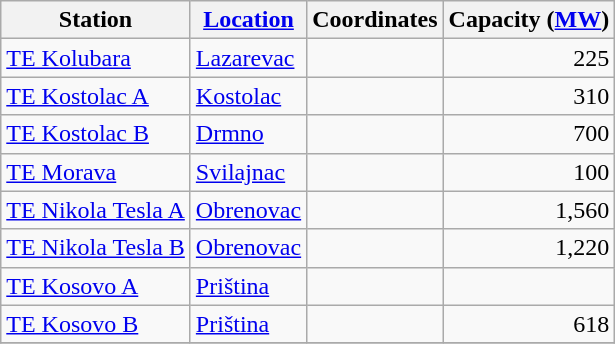<table class="wikitable sortable">
<tr>
<th>Station</th>
<th><a href='#'>Location</a></th>
<th>Coordinates</th>
<th>Capacity (<a href='#'>MW</a>)</th>
</tr>
<tr>
<td><a href='#'>TE Kolubara</a></td>
<td><a href='#'>Lazarevac</a></td>
<td></td>
<td style="text-align:right;">225</td>
</tr>
<tr>
<td><a href='#'>TE Kostolac A</a></td>
<td><a href='#'>Kostolac</a></td>
<td></td>
<td style="text-align:right;">310</td>
</tr>
<tr>
<td><a href='#'>TE Kostolac B</a></td>
<td><a href='#'>Drmno</a></td>
<td></td>
<td style="text-align:right;">700</td>
</tr>
<tr>
<td><a href='#'>TE Morava</a></td>
<td><a href='#'>Svilajnac</a></td>
<td></td>
<td style="text-align:right;">100</td>
</tr>
<tr>
<td><a href='#'>TE Nikola Tesla A</a></td>
<td><a href='#'>Obrenovac</a></td>
<td></td>
<td style="text-align:right;">1,560</td>
</tr>
<tr>
<td><a href='#'>TE Nikola Tesla B</a></td>
<td><a href='#'>Obrenovac</a></td>
<td></td>
<td style="text-align:right;">1,220</td>
</tr>
<tr>
<td><a href='#'>TE Kosovo A</a></td>
<td><a href='#'>Priština</a></td>
<td></td>
<td style="text-align:right;"></td>
</tr>
<tr>
<td><a href='#'>TE Kosovo B</a></td>
<td><a href='#'>Priština</a></td>
<td></td>
<td style="text-align:right;">618</td>
</tr>
<tr>
</tr>
</table>
